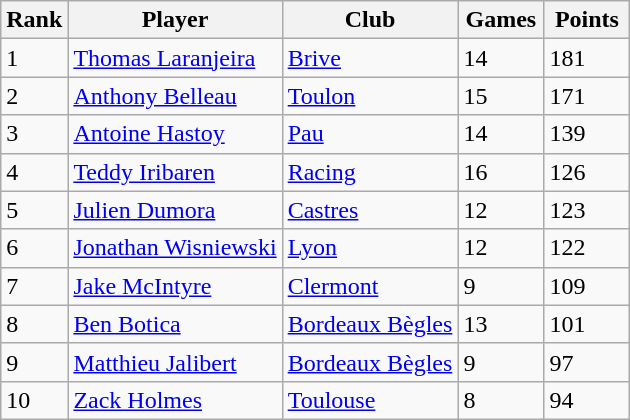<table class="wikitable" style="text-align:left">
<tr>
<th>Rank</th>
<th>Player</th>
<th>Club</th>
<th style="width:50px;">Games</th>
<th style="width:50px;">Points</th>
</tr>
<tr>
<td>1</td>
<td> <a href='#'>Thomas Laranjeira</a></td>
<td><a href='#'>Brive</a></td>
<td>14</td>
<td>181</td>
</tr>
<tr>
<td>2</td>
<td> <a href='#'>Anthony Belleau</a></td>
<td><a href='#'>Toulon</a></td>
<td>15</td>
<td>171</td>
</tr>
<tr>
<td>3</td>
<td> <a href='#'>Antoine Hastoy</a></td>
<td><a href='#'>Pau</a></td>
<td>14</td>
<td>139</td>
</tr>
<tr>
<td>4</td>
<td> <a href='#'>Teddy Iribaren</a></td>
<td><a href='#'>Racing</a></td>
<td>16</td>
<td>126</td>
</tr>
<tr>
<td>5</td>
<td> <a href='#'>Julien Dumora</a></td>
<td><a href='#'>Castres</a></td>
<td>12</td>
<td>123</td>
</tr>
<tr>
<td>6</td>
<td> <a href='#'>Jonathan Wisniewski</a></td>
<td><a href='#'>Lyon</a></td>
<td>12</td>
<td>122</td>
</tr>
<tr>
<td>7</td>
<td> <a href='#'>Jake McIntyre</a></td>
<td><a href='#'>Clermont</a></td>
<td>9</td>
<td>109</td>
</tr>
<tr>
<td>8</td>
<td> <a href='#'>Ben Botica</a></td>
<td><a href='#'>Bordeaux Bègles</a></td>
<td>13</td>
<td>101</td>
</tr>
<tr>
<td>9</td>
<td> <a href='#'>Matthieu Jalibert</a></td>
<td><a href='#'>Bordeaux Bègles</a></td>
<td>9</td>
<td>97</td>
</tr>
<tr>
<td>10</td>
<td> <a href='#'>Zack Holmes</a></td>
<td><a href='#'>Toulouse</a></td>
<td>8</td>
<td>94</td>
</tr>
</table>
